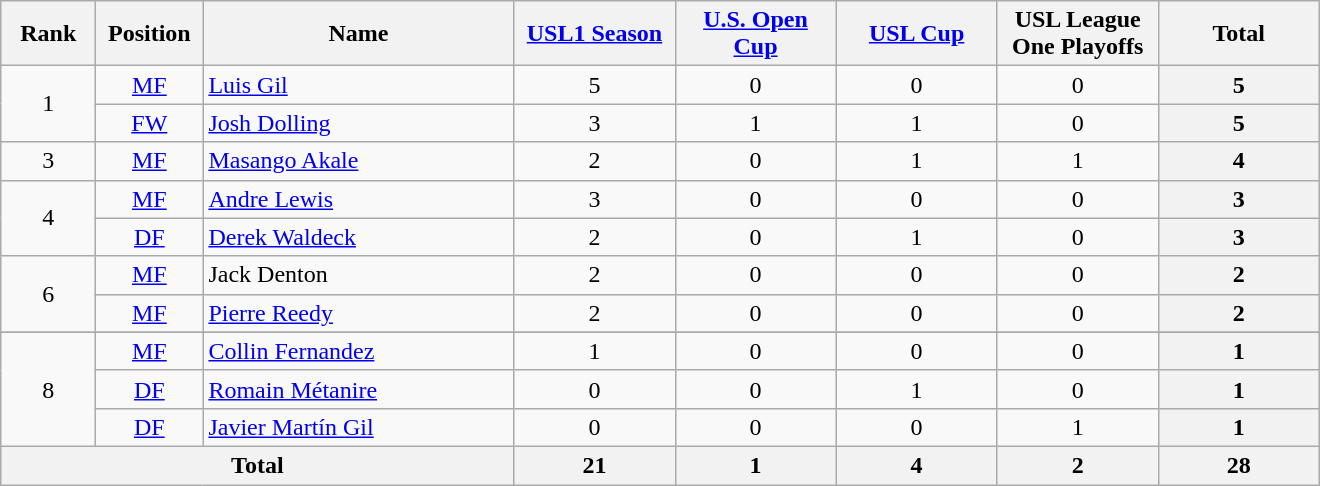<table class="wikitable" style="text-align:center;">
<tr>
<th style="width:56px;">Rank</th>
<th style="width:64px;">Position</th>
<th style="width:200px;">Name</th>
<th style="width:100px;"><a href='#'>USL1 Season</a></th>
<th style="width:100px;"><a href='#'>U.S. Open Cup</a></th>
<th style="width:100px;"><a href='#'>USL Cup</a></th>
<th style="width:100px;">USL League One Playoffs</th>
<th style="width:100px;">Total</th>
</tr>
<tr>
<td rowspan=2>1</td>
<td><a href='#'>MF</a></td>
<td align="left"> <a href='#'>Luis Gil</a></td>
<td>5</td>
<td>0</td>
<td>0</td>
<td>0</td>
<th>5</th>
</tr>
<tr>
<td><a href='#'>FW</a></td>
<td align="left"> <a href='#'>Josh Dolling</a></td>
<td>3</td>
<td>1</td>
<td>1</td>
<td>0</td>
<th>5</th>
</tr>
<tr>
<td>3</td>
<td><a href='#'>MF</a></td>
<td align="left"> <a href='#'>Masango Akale</a></td>
<td>2</td>
<td>0</td>
<td>1</td>
<td>1</td>
<th>4</th>
</tr>
<tr>
<td rowspan=2>4</td>
<td><a href='#'>MF</a></td>
<td align="left"> <a href='#'>Andre Lewis</a></td>
<td>3</td>
<td>0</td>
<td>0</td>
<td>0</td>
<th>3</th>
</tr>
<tr>
<td><a href='#'>DF</a></td>
<td align="left"> <a href='#'>Derek Waldeck</a></td>
<td>2</td>
<td>0</td>
<td>1</td>
<td>0</td>
<th>3</th>
</tr>
<tr>
<td rowspan="2">6</td>
<td><a href='#'>MF</a></td>
<td align="left"> Jack Denton</td>
<td>2</td>
<td>0</td>
<td>0</td>
<td>0</td>
<th>2</th>
</tr>
<tr>
<td><a href='#'>MF</a></td>
<td align="left"> <a href='#'>Pierre Reedy</a></td>
<td>2</td>
<td>0</td>
<td>0</td>
<td>0</td>
<th>2</th>
</tr>
<tr>
</tr>
<tr>
<td rowspan="3">8</td>
<td><a href='#'>MF</a></td>
<td align="left"> <a href='#'>Collin Fernandez</a></td>
<td>1</td>
<td>0</td>
<td>0</td>
<td>0</td>
<th>1</th>
</tr>
<tr>
<td><a href='#'>DF</a></td>
<td align="left"> <a href='#'>Romain Métanire</a></td>
<td>0</td>
<td>0</td>
<td>1</td>
<td>0</td>
<th>1</th>
</tr>
<tr>
<td><a href='#'>DF</a></td>
<td align="left"> <a href='#'>Javier Martín Gil</a></td>
<td>0</td>
<td>0</td>
<td>0</td>
<td>1</td>
<th>1</th>
</tr>
<tr>
<th colspan="3">Total</th>
<th>21</th>
<th>1</th>
<th>4</th>
<th>2</th>
<th>28</th>
</tr>
</table>
